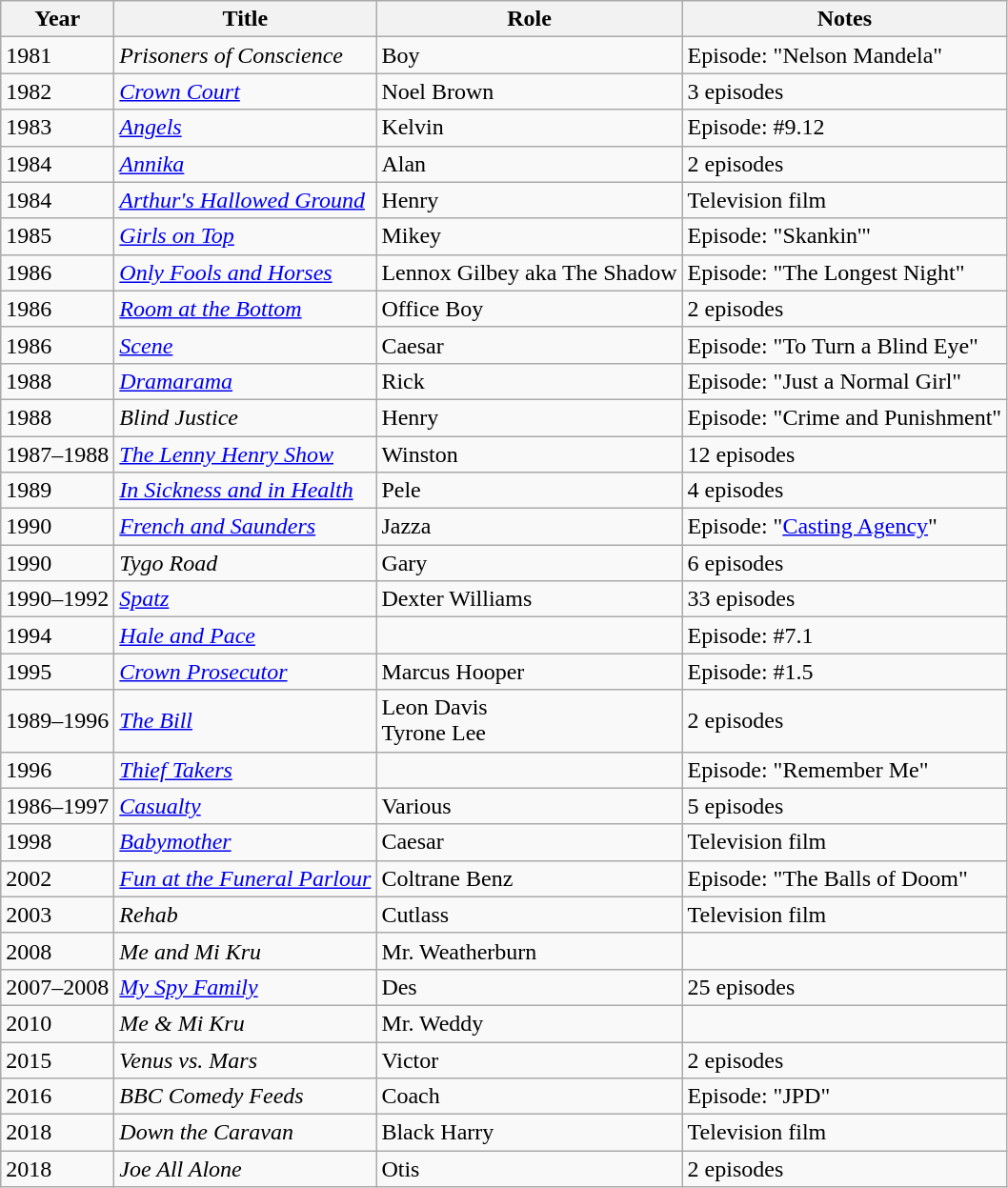<table class="wikitable sortable">
<tr>
<th>Year</th>
<th>Title</th>
<th>Role</th>
<th class="unsortable">Notes</th>
</tr>
<tr>
<td>1981</td>
<td><em>Prisoners of Conscience</em></td>
<td>Boy</td>
<td>Episode: "Nelson Mandela"</td>
</tr>
<tr>
<td>1982</td>
<td><em><a href='#'>Crown Court</a></em></td>
<td>Noel Brown</td>
<td>3 episodes</td>
</tr>
<tr>
<td>1983</td>
<td><em><a href='#'>Angels</a></em></td>
<td>Kelvin</td>
<td>Episode: #9.12</td>
</tr>
<tr>
<td>1984</td>
<td><em><a href='#'>Annika</a></em></td>
<td>Alan</td>
<td>2 episodes</td>
</tr>
<tr>
<td>1984</td>
<td><em><a href='#'>Arthur's Hallowed Ground</a></em></td>
<td>Henry</td>
<td>Television film</td>
</tr>
<tr>
<td>1985</td>
<td><em><a href='#'>Girls on Top</a></em></td>
<td>Mikey</td>
<td>Episode: "Skankin'"</td>
</tr>
<tr>
<td>1986</td>
<td><em><a href='#'>Only Fools and Horses</a></em></td>
<td>Lennox Gilbey aka The Shadow</td>
<td>Episode: "The Longest Night"</td>
</tr>
<tr>
<td>1986</td>
<td><em><a href='#'>Room at the Bottom</a></em></td>
<td>Office Boy</td>
<td>2 episodes</td>
</tr>
<tr>
<td>1986</td>
<td><em><a href='#'>Scene</a></em></td>
<td>Caesar</td>
<td>Episode: "To Turn a Blind Eye"</td>
</tr>
<tr>
<td>1988</td>
<td><em><a href='#'>Dramarama</a></em></td>
<td>Rick</td>
<td>Episode: "Just a Normal Girl"</td>
</tr>
<tr>
<td>1988</td>
<td><em>Blind Justice</em></td>
<td>Henry</td>
<td>Episode: "Crime and Punishment"</td>
</tr>
<tr>
<td>1987–1988</td>
<td><em><a href='#'>The Lenny Henry Show</a></em></td>
<td>Winston</td>
<td>12 episodes</td>
</tr>
<tr>
<td>1989</td>
<td><em><a href='#'>In Sickness and in Health</a></em></td>
<td>Pele</td>
<td>4 episodes</td>
</tr>
<tr>
<td>1990</td>
<td><em><a href='#'>French and Saunders</a></em></td>
<td>Jazza</td>
<td>Episode: "<a href='#'>Casting Agency</a>"</td>
</tr>
<tr>
<td>1990</td>
<td><em>Tygo Road</em></td>
<td>Gary</td>
<td>6 episodes</td>
</tr>
<tr>
<td>1990–1992</td>
<td><em><a href='#'>Spatz</a></em></td>
<td>Dexter Williams</td>
<td>33 episodes</td>
</tr>
<tr>
<td>1994</td>
<td><em><a href='#'>Hale and Pace</a></em></td>
<td></td>
<td>Episode: #7.1</td>
</tr>
<tr>
<td>1995</td>
<td><em><a href='#'>Crown Prosecutor</a></em></td>
<td>Marcus Hooper</td>
<td>Episode: #1.5</td>
</tr>
<tr>
<td>1989–1996</td>
<td><em><a href='#'>The Bill</a></em></td>
<td>Leon Davis<br>Tyrone Lee</td>
<td>2 episodes</td>
</tr>
<tr>
<td>1996</td>
<td><em><a href='#'>Thief Takers</a></em></td>
<td></td>
<td>Episode: "Remember Me"</td>
</tr>
<tr>
<td>1986–1997</td>
<td><em><a href='#'>Casualty</a></em></td>
<td>Various</td>
<td>5 episodes</td>
</tr>
<tr>
<td>1998</td>
<td><em><a href='#'>Babymother</a></em></td>
<td>Caesar</td>
<td>Television film</td>
</tr>
<tr>
<td>2002</td>
<td><em><a href='#'>Fun at the Funeral Parlour</a></em></td>
<td>Coltrane Benz</td>
<td>Episode: "The Balls of Doom"</td>
</tr>
<tr>
<td>2003</td>
<td><em>Rehab</em></td>
<td>Cutlass</td>
<td>Television film</td>
</tr>
<tr>
<td>2008</td>
<td><em>Me and Mi Kru</em></td>
<td>Mr. Weatherburn</td>
<td></td>
</tr>
<tr>
<td>2007–2008</td>
<td><em><a href='#'>My Spy Family</a></em></td>
<td>Des</td>
<td>25 episodes</td>
</tr>
<tr>
<td>2010</td>
<td><em>Me & Mi Kru</em></td>
<td>Mr. Weddy</td>
<td></td>
</tr>
<tr>
<td>2015</td>
<td><em>Venus vs. Mars</em></td>
<td>Victor</td>
<td>2 episodes</td>
</tr>
<tr>
<td>2016</td>
<td><em>BBC Comedy Feeds</em></td>
<td>Coach</td>
<td>Episode: "JPD"</td>
</tr>
<tr>
<td>2018</td>
<td><em>Down the Caravan</em></td>
<td>Black Harry</td>
<td>Television film</td>
</tr>
<tr>
<td>2018</td>
<td><em>Joe All Alone</em></td>
<td>Otis</td>
<td>2 episodes</td>
</tr>
</table>
